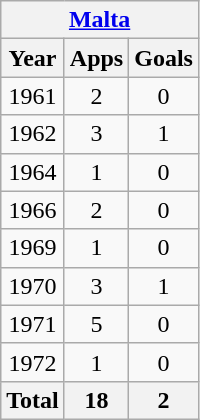<table class="wikitable" style="text-align:center">
<tr>
<th colspan=3><a href='#'>Malta</a></th>
</tr>
<tr>
<th>Year</th>
<th>Apps</th>
<th>Goals</th>
</tr>
<tr>
<td>1961</td>
<td>2</td>
<td>0</td>
</tr>
<tr>
<td>1962</td>
<td>3</td>
<td>1</td>
</tr>
<tr>
<td>1964</td>
<td>1</td>
<td>0</td>
</tr>
<tr>
<td>1966</td>
<td>2</td>
<td>0</td>
</tr>
<tr>
<td>1969</td>
<td>1</td>
<td>0</td>
</tr>
<tr>
<td>1970</td>
<td>3</td>
<td>1</td>
</tr>
<tr>
<td>1971</td>
<td>5</td>
<td>0</td>
</tr>
<tr>
<td>1972</td>
<td>1</td>
<td>0</td>
</tr>
<tr>
<th>Total</th>
<th>18</th>
<th>2</th>
</tr>
</table>
